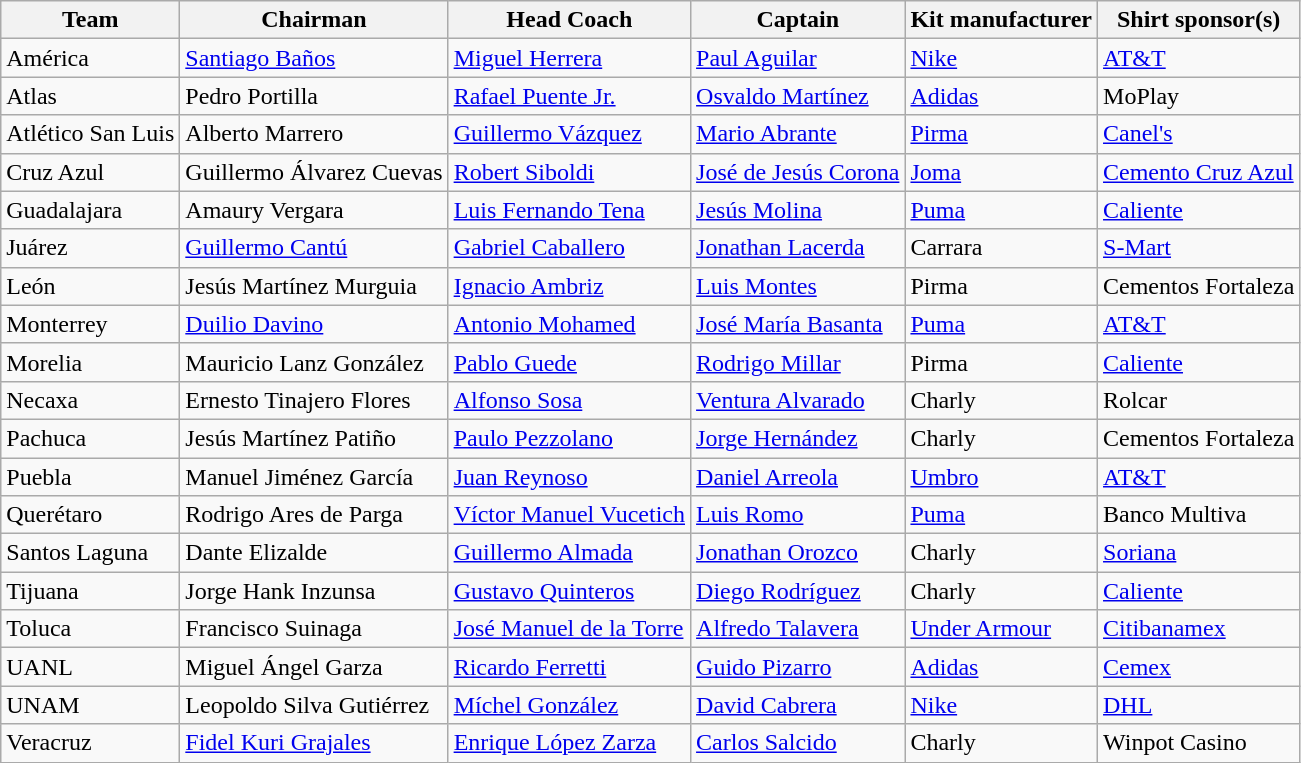<table class="wikitable sortable" style="text-align: left;">
<tr>
<th>Team</th>
<th>Chairman</th>
<th>Head Coach</th>
<th>Captain</th>
<th>Kit manufacturer</th>
<th>Shirt sponsor(s)</th>
</tr>
<tr>
<td>América</td>
<td><a href='#'>Santiago Baños</a></td>
<td> <a href='#'>Miguel Herrera</a></td>
<td> <a href='#'>Paul Aguilar</a></td>
<td><a href='#'>Nike</a></td>
<td><a href='#'>AT&T</a></td>
</tr>
<tr>
<td>Atlas</td>
<td>Pedro Portilla</td>
<td> <a href='#'>Rafael Puente Jr.</a></td>
<td> <a href='#'>Osvaldo Martínez</a></td>
<td><a href='#'>Adidas</a></td>
<td>MoPlay</td>
</tr>
<tr>
<td>Atlético San Luis</td>
<td>Alberto Marrero</td>
<td> <a href='#'>Guillermo Vázquez</a></td>
<td> <a href='#'>Mario Abrante</a></td>
<td><a href='#'>Pirma</a></td>
<td><a href='#'>Canel's</a></td>
</tr>
<tr>
<td>Cruz Azul</td>
<td>Guillermo Álvarez Cuevas</td>
<td> <a href='#'>Robert Siboldi</a></td>
<td> <a href='#'>José de Jesús Corona</a></td>
<td><a href='#'>Joma</a></td>
<td><a href='#'>Cemento Cruz Azul</a></td>
</tr>
<tr>
<td>Guadalajara</td>
<td>Amaury Vergara</td>
<td> <a href='#'>Luis Fernando Tena</a></td>
<td> <a href='#'>Jesús Molina</a></td>
<td><a href='#'>Puma</a></td>
<td><a href='#'>Caliente</a></td>
</tr>
<tr>
<td>Juárez</td>
<td><a href='#'>Guillermo Cantú</a></td>
<td> <a href='#'>Gabriel Caballero</a></td>
<td> <a href='#'>Jonathan Lacerda</a></td>
<td>Carrara</td>
<td><a href='#'>S-Mart</a></td>
</tr>
<tr>
<td>León</td>
<td>Jesús Martínez Murguia</td>
<td> <a href='#'>Ignacio Ambriz</a></td>
<td> <a href='#'>Luis Montes</a></td>
<td>Pirma</td>
<td>Cementos Fortaleza</td>
</tr>
<tr>
<td>Monterrey</td>
<td><a href='#'>Duilio Davino</a></td>
<td> <a href='#'>Antonio Mohamed</a></td>
<td> <a href='#'>José María Basanta</a></td>
<td><a href='#'>Puma</a></td>
<td><a href='#'>AT&T</a></td>
</tr>
<tr>
<td>Morelia</td>
<td>Mauricio Lanz González</td>
<td> <a href='#'>Pablo Guede</a></td>
<td> <a href='#'>Rodrigo Millar</a></td>
<td>Pirma</td>
<td><a href='#'>Caliente</a></td>
</tr>
<tr>
<td>Necaxa</td>
<td>Ernesto Tinajero Flores</td>
<td> <a href='#'>Alfonso Sosa</a></td>
<td> <a href='#'>Ventura Alvarado</a></td>
<td>Charly</td>
<td>Rolcar</td>
</tr>
<tr>
<td>Pachuca</td>
<td>Jesús Martínez Patiño</td>
<td> <a href='#'>Paulo Pezzolano</a></td>
<td> <a href='#'>Jorge Hernández</a></td>
<td>Charly</td>
<td>Cementos Fortaleza</td>
</tr>
<tr>
<td>Puebla</td>
<td>Manuel Jiménez García</td>
<td> <a href='#'>Juan Reynoso</a></td>
<td> <a href='#'>Daniel Arreola</a></td>
<td><a href='#'>Umbro</a></td>
<td><a href='#'>AT&T</a></td>
</tr>
<tr>
<td>Querétaro</td>
<td>Rodrigo Ares de Parga</td>
<td> <a href='#'>Víctor Manuel Vucetich</a></td>
<td> <a href='#'>Luis Romo</a></td>
<td><a href='#'>Puma</a></td>
<td>Banco Multiva</td>
</tr>
<tr>
<td>Santos Laguna</td>
<td>Dante Elizalde</td>
<td> <a href='#'>Guillermo Almada</a></td>
<td> <a href='#'>Jonathan Orozco</a></td>
<td>Charly</td>
<td><a href='#'>Soriana</a></td>
</tr>
<tr>
<td>Tijuana</td>
<td>Jorge Hank Inzunsa</td>
<td> <a href='#'>Gustavo Quinteros</a></td>
<td> <a href='#'>Diego Rodríguez</a></td>
<td>Charly</td>
<td><a href='#'>Caliente</a></td>
</tr>
<tr>
<td>Toluca</td>
<td>Francisco Suinaga</td>
<td> <a href='#'>José Manuel de la Torre</a></td>
<td> <a href='#'>Alfredo Talavera</a></td>
<td><a href='#'>Under Armour</a></td>
<td><a href='#'>Citibanamex</a></td>
</tr>
<tr>
<td>UANL</td>
<td>Miguel Ángel Garza</td>
<td> <a href='#'>Ricardo Ferretti</a></td>
<td> <a href='#'>Guido Pizarro</a></td>
<td><a href='#'>Adidas</a></td>
<td><a href='#'>Cemex</a></td>
</tr>
<tr>
<td>UNAM</td>
<td>Leopoldo Silva Gutiérrez</td>
<td> <a href='#'>Míchel González</a></td>
<td> <a href='#'>David Cabrera</a></td>
<td><a href='#'>Nike</a></td>
<td><a href='#'>DHL</a></td>
</tr>
<tr>
<td>Veracruz</td>
<td><a href='#'>Fidel Kuri Grajales</a></td>
<td> <a href='#'>Enrique López Zarza</a></td>
<td> <a href='#'>Carlos Salcido</a></td>
<td>Charly</td>
<td>Winpot Casino</td>
</tr>
</table>
